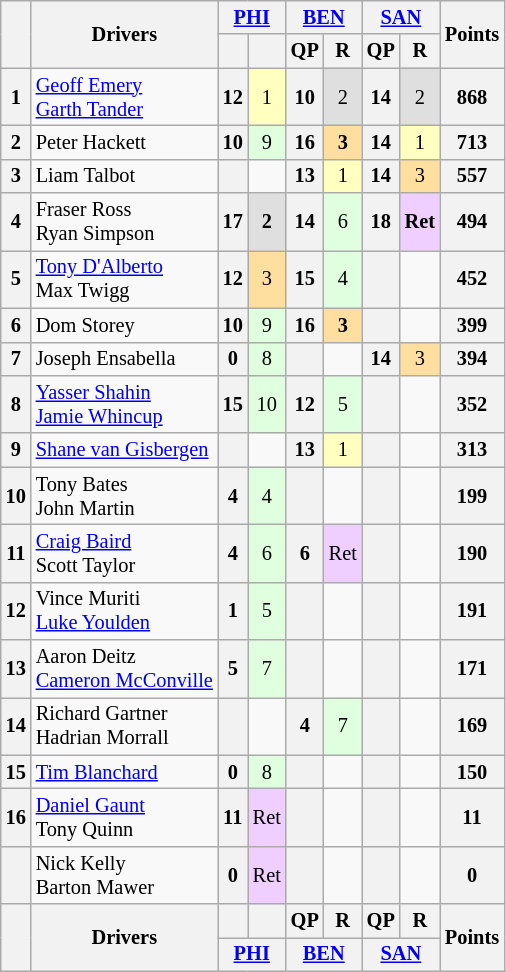<table class="wikitable" style="font-size:85%; text-align:center;">
<tr>
<th rowspan=2></th>
<th rowspan=2>Drivers</th>
<th colspan=2><a href='#'>PHI</a><br></th>
<th colspan=2><a href='#'>BEN</a><br></th>
<th colspan=2><a href='#'>SAN</a><br></th>
<th rowspan=2>Points</th>
</tr>
<tr>
<th></th>
<th></th>
<th>QP</th>
<th>R</th>
<th>QP</th>
<th>R</th>
</tr>
<tr>
<th>1</th>
<td align=left> <a href='#'>Geoff Emery</a><br> <a href='#'>Garth Tander</a></td>
<th>12</th>
<td style="background:#ffffbf;">1</td>
<th>10</th>
<td style="background:#dfdfdf;">2</td>
<th>14</th>
<td style="background:#dfdfdf;">2</td>
<th>868</th>
</tr>
<tr>
<th>2</th>
<td align=left> Peter Hackett</td>
<th>10</th>
<td style="background:#dfffdf;">9</td>
<th>16</th>
<td style="background:#ffdf9f;"><strong>3</strong></td>
<th>14</th>
<td style="background:#ffffbf;">1</td>
<th>713</th>
</tr>
<tr>
<th>3</th>
<td align=left> Liam Talbot</td>
<th></th>
<td></td>
<th>13</th>
<td style="background:#ffffbf;">1</td>
<th>14</th>
<td style="background:#ffdf9f;">3</td>
<th>557</th>
</tr>
<tr>
<th>4</th>
<td align=left> Fraser Ross<br> Ryan Simpson</td>
<th>17</th>
<td style="background:#dfdfdf;"><strong>2</strong></td>
<th>14</th>
<td style="background:#dfffdf;">6</td>
<th>18</th>
<td style="background:#efcfff;"><strong>Ret</strong></td>
<th>494</th>
</tr>
<tr>
<th>5</th>
<td align=left> <a href='#'>Tony D'Alberto</a><br> Max Twigg</td>
<th>12</th>
<td style="background:#ffdf9f;">3</td>
<th>15</th>
<td style="background:#dfffdf;">4</td>
<th></th>
<td></td>
<th>452</th>
</tr>
<tr>
<th>6</th>
<td align=left> Dom Storey</td>
<th>10</th>
<td style="background:#dfffdf;">9</td>
<th>16</th>
<td style="background:#ffdf9f;"><strong>3</strong></td>
<th></th>
<td></td>
<th>399</th>
</tr>
<tr>
<th>7</th>
<td align=left> Joseph Ensabella</td>
<th>0</th>
<td style="background:#dfffdf;">8</td>
<th></th>
<td></td>
<th>14</th>
<td style="background:#ffdf9f;">3</td>
<th>394</th>
</tr>
<tr>
<th>8</th>
<td align=left> <a href='#'>Yasser Shahin</a><br> <a href='#'>Jamie Whincup</a></td>
<th>15</th>
<td style="background:#dfffdf;">10</td>
<th>12</th>
<td style="background:#dfffdf;">5</td>
<th></th>
<td></td>
<th>352</th>
</tr>
<tr>
<th>9</th>
<td align=left> <a href='#'>Shane van Gisbergen</a></td>
<th></th>
<td></td>
<th>13</th>
<td style="background:#ffffbf;">1</td>
<th></th>
<td></td>
<th>313</th>
</tr>
<tr>
<th>10</th>
<td align=left> Tony Bates<br> John Martin</td>
<th>4</th>
<td style="background:#dfffdf;">4</td>
<th></th>
<td></td>
<th></th>
<td></td>
<th>199</th>
</tr>
<tr>
<th>11</th>
<td align=left> <a href='#'>Craig Baird</a><br> Scott Taylor</td>
<th>4</th>
<td style="background:#dfffdf;">6</td>
<th>6</th>
<td style="background:#efcfff;">Ret</td>
<th></th>
<td></td>
<th>190</th>
</tr>
<tr>
<th>12</th>
<td align=left> Vince Muriti<br> <a href='#'>Luke Youlden</a></td>
<th>1</th>
<td style="background:#dfffdf;">5</td>
<th></th>
<td></td>
<th></th>
<td></td>
<th>191</th>
</tr>
<tr>
<th>13</th>
<td align=left> Aaron Deitz<br> <a href='#'>Cameron McConville</a></td>
<th>5</th>
<td style="background:#dfffdf;">7</td>
<th></th>
<td></td>
<th></th>
<td></td>
<th>171</th>
</tr>
<tr>
<th>14</th>
<td align=left> Richard Gartner<br> Hadrian Morrall</td>
<th></th>
<td></td>
<th>4</th>
<td style="background:#dfffdf;">7</td>
<th></th>
<td></td>
<th>169</th>
</tr>
<tr>
<th>15</th>
<td align=left> <a href='#'>Tim Blanchard</a></td>
<th>0</th>
<td style="background:#dfffdf;">8</td>
<th></th>
<td></td>
<th></th>
<td></td>
<th>150</th>
</tr>
<tr>
<th>16</th>
<td align=left> <a href='#'>Daniel Gaunt</a><br> Tony Quinn</td>
<th>11</th>
<td style="background:#efcfff;">Ret</td>
<th></th>
<td></td>
<th></th>
<td></td>
<th>11</th>
</tr>
<tr>
<th></th>
<td align=left> Nick Kelly<br> Barton Mawer</td>
<th>0</th>
<td style="background:#efcfff;">Ret</td>
<th></th>
<td></td>
<th></th>
<td></td>
<th>0</th>
</tr>
<tr>
<th rowspan=2></th>
<th rowspan=2>Drivers</th>
<th></th>
<th></th>
<th>QP</th>
<th>R</th>
<th>QP</th>
<th>R</th>
<th rowspan=2>Points</th>
</tr>
<tr>
<th colspan=2><a href='#'>PHI</a><br></th>
<th colspan=2><a href='#'>BEN</a><br></th>
<th colspan=2><a href='#'>SAN</a><br></th>
</tr>
</table>
